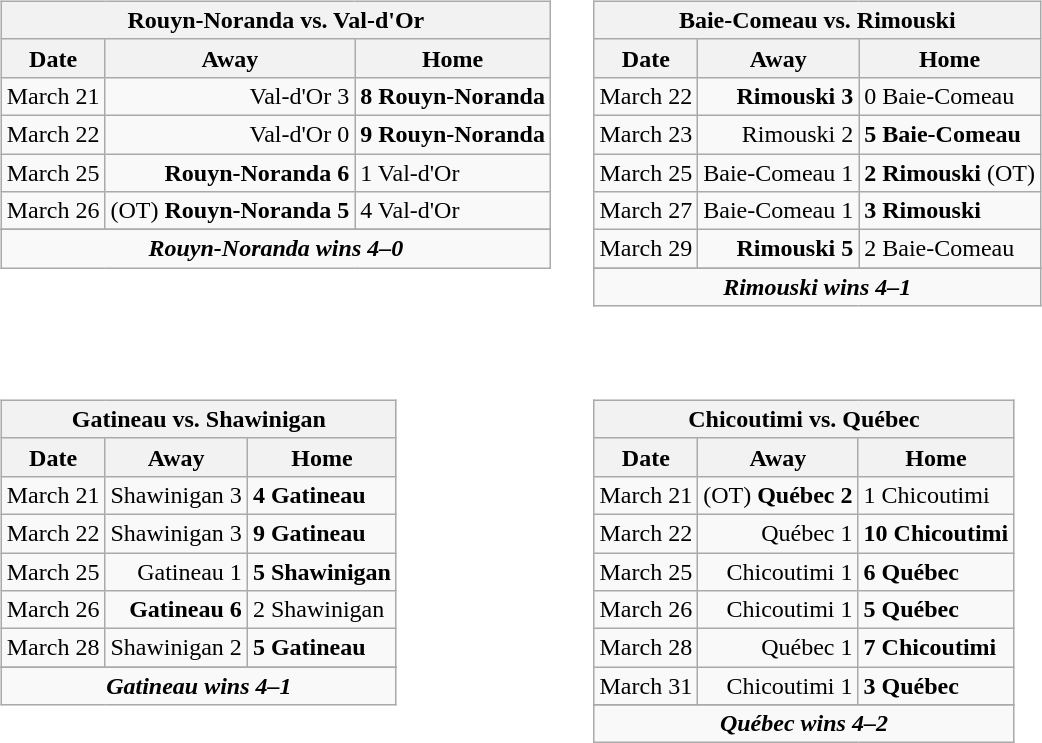<table cellspacing="10">
<tr>
<td valign="top"><br><table class="wikitable">
<tr>
<th bgcolor="#DDDDDD" colspan="250">Rouyn-Noranda vs. Val-d'Or</th>
</tr>
<tr>
<th>Date</th>
<th>Away</th>
<th>Home</th>
</tr>
<tr>
<td>March 21</td>
<td align="right">Val-d'Or 3</td>
<td><strong>8 Rouyn-Noranda</strong></td>
</tr>
<tr>
<td>March 22</td>
<td align="right">Val-d'Or 0</td>
<td><strong>9 Rouyn-Noranda</strong></td>
</tr>
<tr>
<td>March 25</td>
<td align="right"><strong>Rouyn-Noranda 6</strong></td>
<td>1 Val-d'Or</td>
</tr>
<tr>
<td>March 26</td>
<td align="right">(OT) <strong>Rouyn-Noranda 5</strong></td>
<td>4 Val-d'Or</td>
</tr>
<tr>
</tr>
<tr align="center">
<td colspan="4"><strong><em>Rouyn-Noranda wins 4–0</em></strong></td>
</tr>
</table>
</td>
<td valign="top"><br><table class="wikitable">
<tr>
<th bgcolor="#DDDDDD" colspan="250">Baie-Comeau vs. Rimouski</th>
</tr>
<tr>
<th>Date</th>
<th>Away</th>
<th>Home</th>
</tr>
<tr>
<td>March 22</td>
<td align="right"><strong>Rimouski 3</strong></td>
<td>0 Baie-Comeau</td>
</tr>
<tr>
<td>March 23</td>
<td align="right">Rimouski 2</td>
<td><strong>5 Baie-Comeau</strong></td>
</tr>
<tr>
<td>March 25</td>
<td align="right">Baie-Comeau 1</td>
<td><strong>2 Rimouski</strong> (OT)</td>
</tr>
<tr>
<td>March 27</td>
<td align="right">Baie-Comeau 1</td>
<td><strong>3 Rimouski</strong></td>
</tr>
<tr>
<td>March 29</td>
<td align="right"><strong>Rimouski 5</strong></td>
<td>2 Baie-Comeau</td>
</tr>
<tr>
</tr>
<tr align="center">
<td colspan="4"><strong><em>Rimouski wins 4–1</em></strong></td>
</tr>
</table>
</td>
</tr>
<tr>
<td valign="top"><br><table class="wikitable">
<tr>
<th bgcolor="#DDDDDD" colspan="250">Gatineau vs. Shawinigan</th>
</tr>
<tr>
<th>Date</th>
<th>Away</th>
<th>Home</th>
</tr>
<tr>
<td>March 21</td>
<td align="right">Shawinigan 3</td>
<td><strong>4 Gatineau</strong></td>
</tr>
<tr>
<td>March 22</td>
<td align="right">Shawinigan 3</td>
<td><strong>9 Gatineau</strong></td>
</tr>
<tr>
<td>March 25</td>
<td align="right">Gatineau 1</td>
<td><strong>5 Shawinigan</strong></td>
</tr>
<tr>
<td>March 26</td>
<td align="right"><strong>Gatineau 6</strong></td>
<td>2 Shawinigan</td>
</tr>
<tr>
<td>March 28</td>
<td align="right">Shawinigan 2</td>
<td><strong>5 Gatineau</strong></td>
</tr>
<tr>
</tr>
<tr align="center">
<td colspan="4"><strong><em>Gatineau wins 4–1</em></strong></td>
</tr>
</table>
</td>
<td valign="top"><br><table class="wikitable">
<tr>
<th bgcolor="#DDDDDD" colspan="250">Chicoutimi vs. Québec</th>
</tr>
<tr>
<th>Date</th>
<th>Away</th>
<th>Home</th>
</tr>
<tr>
<td>March 21</td>
<td align="right">(OT) <strong>Québec 2</strong></td>
<td>1 Chicoutimi</td>
</tr>
<tr>
<td>March 22</td>
<td align="right">Québec 1</td>
<td><strong>10 Chicoutimi</strong></td>
</tr>
<tr>
<td>March 25</td>
<td align="right">Chicoutimi 1</td>
<td><strong>6 Québec</strong></td>
</tr>
<tr>
<td>March 26</td>
<td align="right">Chicoutimi 1</td>
<td><strong>5 Québec</strong></td>
</tr>
<tr>
<td>March 28</td>
<td align="right">Québec 1</td>
<td><strong>7 Chicoutimi</strong></td>
</tr>
<tr>
<td>March 31</td>
<td align="right">Chicoutimi 1</td>
<td><strong>3 Québec</strong></td>
</tr>
<tr>
</tr>
<tr align="center">
<td colspan="4"><strong><em>Québec wins 4–2</em></strong></td>
</tr>
</table>
</td>
</tr>
</table>
